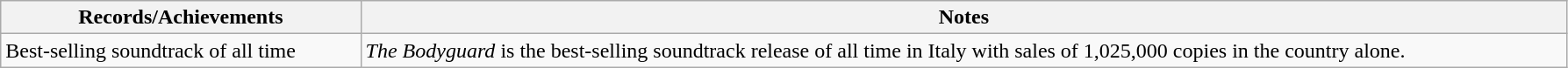<table class="wikitable sortable plainrowheaders">
<tr>
<th scope="col" width=20%>Records/Achievements</th>
<th scope="col" width=67%>Notes</th>
</tr>
<tr>
<td>Best-selling soundtrack of all time</td>
<td><em>The Bodyguard</em> is the best-selling soundtrack release of all time in Italy with sales of 1,025,000 copies in the country alone.</td>
</tr>
</table>
